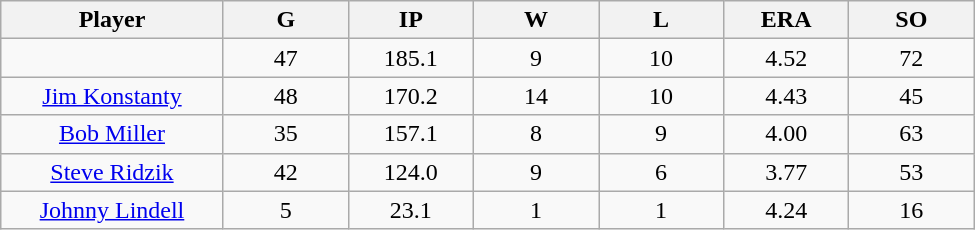<table class="wikitable sortable">
<tr>
<th bgcolor="#DDDDFF" width="16%">Player</th>
<th bgcolor="#DDDDFF" width="9%">G</th>
<th bgcolor="#DDDDFF" width="9%">IP</th>
<th bgcolor="#DDDDFF" width="9%">W</th>
<th bgcolor="#DDDDFF" width="9%">L</th>
<th bgcolor="#DDDDFF" width="9%">ERA</th>
<th bgcolor="#DDDDFF" width="9%">SO</th>
</tr>
<tr align="center">
<td></td>
<td>47</td>
<td>185.1</td>
<td>9</td>
<td>10</td>
<td>4.52</td>
<td>72</td>
</tr>
<tr align="center">
<td><a href='#'>Jim Konstanty</a></td>
<td>48</td>
<td>170.2</td>
<td>14</td>
<td>10</td>
<td>4.43</td>
<td>45</td>
</tr>
<tr align="center">
<td><a href='#'>Bob Miller</a></td>
<td>35</td>
<td>157.1</td>
<td>8</td>
<td>9</td>
<td>4.00</td>
<td>63</td>
</tr>
<tr align="center">
<td><a href='#'>Steve Ridzik</a></td>
<td>42</td>
<td>124.0</td>
<td>9</td>
<td>6</td>
<td>3.77</td>
<td>53</td>
</tr>
<tr align="center">
<td><a href='#'>Johnny Lindell</a></td>
<td>5</td>
<td>23.1</td>
<td>1</td>
<td>1</td>
<td>4.24</td>
<td>16</td>
</tr>
</table>
